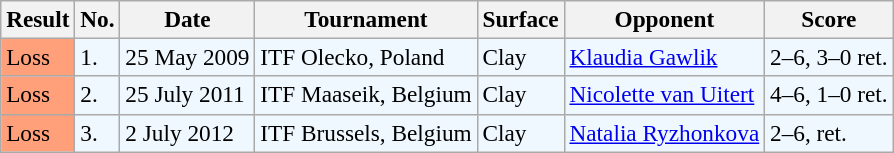<table class="sortable wikitable" style="font-size:97%;">
<tr>
<th>Result</th>
<th>No.</th>
<th>Date</th>
<th>Tournament</th>
<th>Surface</th>
<th>Opponent</th>
<th class="unsortable">Score</th>
</tr>
<tr style="background:#f0f8ff;">
<td bgcolor="FFA07A">Loss</td>
<td>1.</td>
<td>25 May 2009</td>
<td>ITF Olecko, Poland</td>
<td>Clay</td>
<td> <a href='#'>Klaudia Gawlik</a></td>
<td>2–6, 3–0 ret.</td>
</tr>
<tr style="background:#f0f8ff;">
<td bgcolor="FFA07A">Loss</td>
<td>2.</td>
<td>25 July 2011</td>
<td>ITF Maaseik, Belgium</td>
<td>Clay</td>
<td> <a href='#'>Nicolette van Uitert</a></td>
<td>4–6, 1–0 ret.</td>
</tr>
<tr style="background:#f0f8ff;">
<td bgcolor="FFA07A">Loss</td>
<td>3.</td>
<td>2 July 2012</td>
<td>ITF Brussels, Belgium</td>
<td>Clay</td>
<td> <a href='#'>Natalia Ryzhonkova</a></td>
<td>2–6, ret.</td>
</tr>
</table>
